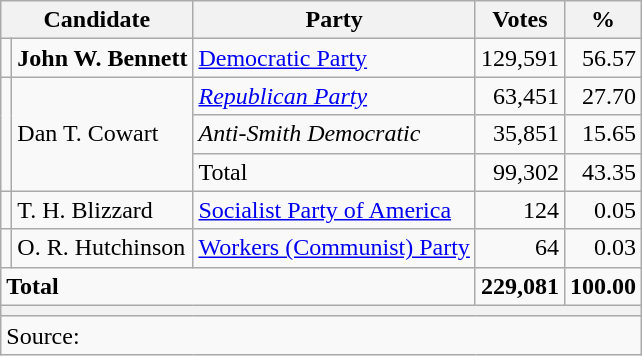<table class="wikitable">
<tr>
<th colspan=2>Candidate</th>
<th>Party</th>
<th>Votes</th>
<th>%</th>
</tr>
<tr>
<td bgcolor=></td>
<td><strong>John W. Bennett</strong></td>
<td><a href='#'>Democratic Party</a></td>
<td align=right>129,591</td>
<td align=right>56.57</td>
</tr>
<tr>
<td rowspan=3 bgcolor=></td>
<td rowspan=3>Dan T. Cowart</td>
<td><em><a href='#'>Republican Party</a></em></td>
<td align=right>63,451</td>
<td align=right>27.70</td>
</tr>
<tr>
<td><em>Anti-Smith Democratic</em></td>
<td align=right>35,851</td>
<td align=right>15.65</td>
</tr>
<tr>
<td>Total</td>
<td align=right>99,302</td>
<td align=right>43.35</td>
</tr>
<tr>
<td bgcolor=></td>
<td>T. H. Blizzard</td>
<td><a href='#'>Socialist Party of America</a></td>
<td align=right>124</td>
<td align=right>0.05</td>
</tr>
<tr>
<td bgcolor=></td>
<td>O. R. Hutchinson</td>
<td><a href='#'>Workers (Communist) Party</a></td>
<td align=right>64</td>
<td align=right>0.03</td>
</tr>
<tr style="font-weight:bold">
<td colspan=3>Total</td>
<td align=right>229,081</td>
<td align=right>100.00</td>
</tr>
<tr>
<th colspan=7></th>
</tr>
<tr>
<td colspan=7>Source:</td>
</tr>
</table>
